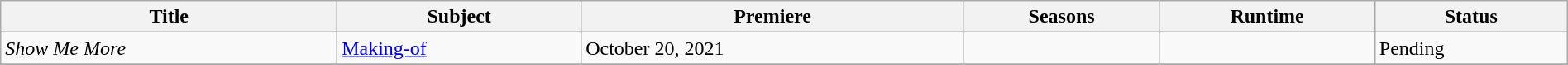<table class="wikitable sortable" style="width:100%;">
<tr>
<th>Title</th>
<th>Subject</th>
<th>Premiere</th>
<th>Seasons</th>
<th>Runtime</th>
<th>Status</th>
</tr>
<tr>
<td><em>Show Me More</em></td>
<td><a href='#'>Making-of</a></td>
<td>October 20, 2021</td>
<td></td>
<td></td>
<td>Pending</td>
</tr>
<tr>
</tr>
</table>
